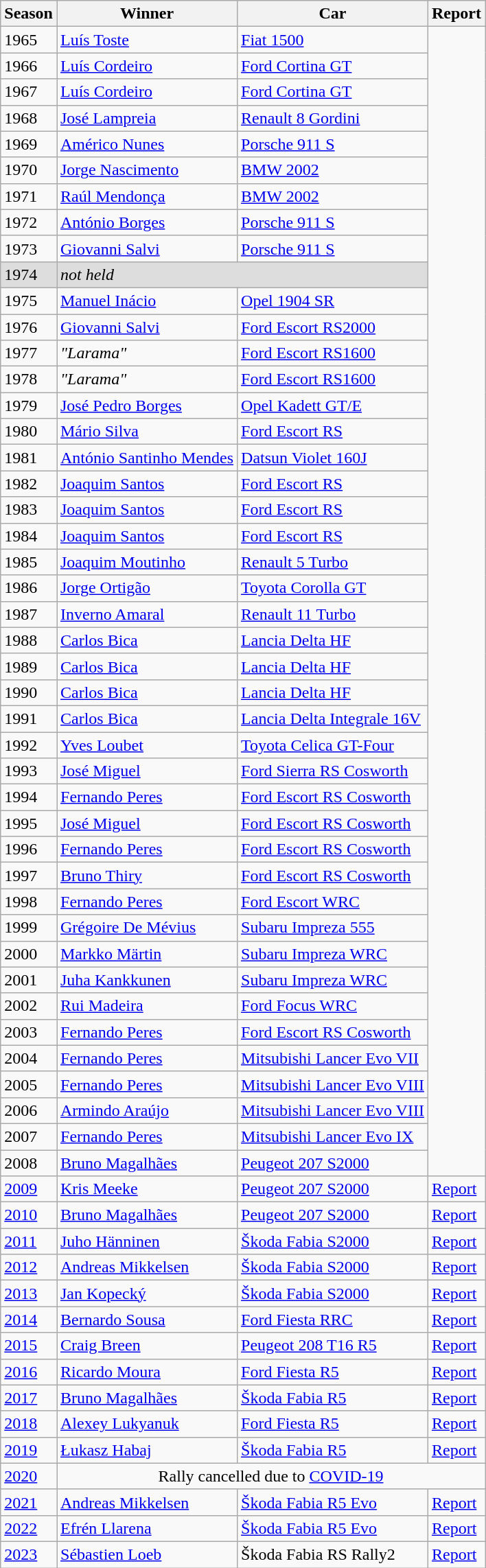<table class="wikitable">
<tr>
<th>Season</th>
<th>Winner</th>
<th>Car</th>
<th>Report</th>
</tr>
<tr>
<td>1965</td>
<td> <a href='#'>Luís Toste</a></td>
<td><a href='#'>Fiat 1500</a></td>
</tr>
<tr>
<td>1966</td>
<td> <a href='#'>Luís Cordeiro</a></td>
<td><a href='#'>Ford Cortina GT</a></td>
</tr>
<tr>
<td>1967</td>
<td> <a href='#'>Luís Cordeiro</a></td>
<td><a href='#'>Ford Cortina GT</a></td>
</tr>
<tr>
<td>1968</td>
<td> <a href='#'>José Lampreia</a></td>
<td><a href='#'>Renault 8 Gordini</a></td>
</tr>
<tr>
<td>1969</td>
<td> <a href='#'>Américo Nunes</a></td>
<td><a href='#'>Porsche 911 S</a></td>
</tr>
<tr>
<td>1970</td>
<td> <a href='#'>Jorge Nascimento</a></td>
<td><a href='#'>BMW 2002</a></td>
</tr>
<tr>
<td>1971</td>
<td> <a href='#'>Raúl Mendonça</a></td>
<td><a href='#'>BMW 2002</a></td>
</tr>
<tr>
<td>1972</td>
<td> <a href='#'>António Borges</a></td>
<td><a href='#'>Porsche 911 S</a></td>
</tr>
<tr>
<td>1973</td>
<td> <a href='#'>Giovanni Salvi</a></td>
<td><a href='#'>Porsche 911 S</a></td>
</tr>
<tr style="background:#ddd;">
<td>1974</td>
<td colspan=2><em>not held</em></td>
</tr>
<tr>
<td>1975</td>
<td> <a href='#'>Manuel Inácio</a></td>
<td><a href='#'>Opel 1904 SR</a></td>
</tr>
<tr>
<td>1976</td>
<td> <a href='#'>Giovanni Salvi</a></td>
<td><a href='#'>Ford Escort RS2000</a></td>
</tr>
<tr>
<td>1977</td>
<td> <em>"Larama"</em></td>
<td><a href='#'>Ford Escort RS1600</a></td>
</tr>
<tr>
<td>1978</td>
<td> <em>"Larama"</em></td>
<td><a href='#'>Ford Escort RS1600</a></td>
</tr>
<tr>
<td>1979</td>
<td> <a href='#'>José Pedro Borges</a></td>
<td><a href='#'>Opel Kadett GT/E</a></td>
</tr>
<tr>
<td>1980</td>
<td> <a href='#'>Mário Silva</a></td>
<td><a href='#'>Ford Escort RS</a></td>
</tr>
<tr>
<td>1981</td>
<td> <a href='#'>António Santinho Mendes</a></td>
<td><a href='#'>Datsun Violet 160J</a></td>
</tr>
<tr>
<td>1982</td>
<td> <a href='#'>Joaquim Santos</a></td>
<td><a href='#'>Ford Escort RS</a></td>
</tr>
<tr>
<td>1983</td>
<td> <a href='#'>Joaquim Santos</a></td>
<td><a href='#'>Ford Escort RS</a></td>
</tr>
<tr>
<td>1984</td>
<td> <a href='#'>Joaquim Santos</a></td>
<td><a href='#'>Ford Escort RS</a></td>
</tr>
<tr>
<td>1985</td>
<td> <a href='#'>Joaquim Moutinho</a></td>
<td><a href='#'>Renault 5 Turbo</a></td>
</tr>
<tr>
<td>1986</td>
<td> <a href='#'>Jorge Ortigão</a></td>
<td><a href='#'>Toyota Corolla GT</a></td>
</tr>
<tr>
<td>1987</td>
<td> <a href='#'>Inverno Amaral</a></td>
<td><a href='#'>Renault 11 Turbo</a></td>
</tr>
<tr>
<td>1988</td>
<td> <a href='#'>Carlos Bica</a></td>
<td><a href='#'>Lancia Delta HF</a></td>
</tr>
<tr>
<td>1989</td>
<td> <a href='#'>Carlos Bica</a></td>
<td><a href='#'>Lancia Delta HF</a></td>
</tr>
<tr>
<td>1990</td>
<td> <a href='#'>Carlos Bica</a></td>
<td><a href='#'>Lancia Delta HF</a></td>
</tr>
<tr>
<td>1991</td>
<td> <a href='#'>Carlos Bica</a></td>
<td><a href='#'>Lancia Delta Integrale 16V</a></td>
</tr>
<tr>
<td>1992</td>
<td> <a href='#'>Yves Loubet</a></td>
<td><a href='#'>Toyota Celica GT-Four</a></td>
</tr>
<tr>
<td>1993</td>
<td> <a href='#'>José Miguel</a></td>
<td><a href='#'>Ford Sierra RS Cosworth</a></td>
</tr>
<tr>
<td>1994</td>
<td> <a href='#'>Fernando Peres</a></td>
<td><a href='#'>Ford Escort RS Cosworth</a></td>
</tr>
<tr>
<td>1995</td>
<td> <a href='#'>José Miguel</a></td>
<td><a href='#'>Ford Escort RS Cosworth</a></td>
</tr>
<tr>
<td>1996</td>
<td> <a href='#'>Fernando Peres</a></td>
<td><a href='#'>Ford Escort RS Cosworth</a></td>
</tr>
<tr>
<td>1997</td>
<td> <a href='#'>Bruno Thiry</a></td>
<td><a href='#'>Ford Escort RS Cosworth</a></td>
</tr>
<tr>
<td>1998</td>
<td> <a href='#'>Fernando Peres</a></td>
<td><a href='#'>Ford Escort WRC</a></td>
</tr>
<tr>
<td>1999</td>
<td> <a href='#'>Grégoire De Mévius</a></td>
<td><a href='#'>Subaru Impreza 555</a></td>
</tr>
<tr>
<td>2000</td>
<td> <a href='#'>Markko Märtin</a></td>
<td><a href='#'>Subaru Impreza WRC</a></td>
</tr>
<tr>
<td>2001</td>
<td> <a href='#'>Juha Kankkunen</a></td>
<td><a href='#'>Subaru Impreza WRC</a></td>
</tr>
<tr>
<td>2002</td>
<td> <a href='#'>Rui Madeira</a></td>
<td><a href='#'>Ford Focus WRC</a></td>
</tr>
<tr>
<td>2003</td>
<td> <a href='#'>Fernando Peres</a></td>
<td><a href='#'>Ford Escort RS Cosworth</a></td>
</tr>
<tr>
<td>2004</td>
<td> <a href='#'>Fernando Peres</a></td>
<td><a href='#'>Mitsubishi Lancer Evo VII</a></td>
</tr>
<tr>
<td>2005</td>
<td> <a href='#'>Fernando Peres</a></td>
<td><a href='#'>Mitsubishi Lancer Evo VIII</a></td>
</tr>
<tr>
<td>2006</td>
<td> <a href='#'>Armindo Araújo</a></td>
<td><a href='#'>Mitsubishi Lancer Evo VIII</a></td>
</tr>
<tr>
<td>2007</td>
<td> <a href='#'>Fernando Peres</a></td>
<td><a href='#'>Mitsubishi Lancer Evo IX</a></td>
</tr>
<tr>
<td>2008</td>
<td> <a href='#'>Bruno Magalhães</a></td>
<td><a href='#'>Peugeot 207 S2000</a></td>
</tr>
<tr>
<td><a href='#'>2009</a></td>
<td> <a href='#'>Kris Meeke</a></td>
<td><a href='#'>Peugeot 207 S2000</a></td>
<td><a href='#'>Report</a></td>
</tr>
<tr>
<td><a href='#'>2010</a></td>
<td> <a href='#'>Bruno Magalhães</a></td>
<td><a href='#'>Peugeot 207 S2000</a></td>
<td><a href='#'>Report</a></td>
</tr>
<tr>
<td><a href='#'>2011</a></td>
<td> <a href='#'>Juho Hänninen</a></td>
<td><a href='#'>Škoda Fabia S2000</a></td>
<td><a href='#'>Report</a></td>
</tr>
<tr>
<td><a href='#'>2012</a></td>
<td> <a href='#'>Andreas Mikkelsen</a></td>
<td><a href='#'>Škoda Fabia S2000</a></td>
<td><a href='#'>Report</a></td>
</tr>
<tr>
<td><a href='#'>2013</a></td>
<td> <a href='#'>Jan Kopecký</a></td>
<td><a href='#'>Škoda Fabia S2000</a></td>
<td><a href='#'>Report</a></td>
</tr>
<tr>
<td><a href='#'>2014</a></td>
<td> <a href='#'>Bernardo Sousa</a></td>
<td><a href='#'>Ford Fiesta RRC</a></td>
<td><a href='#'>Report</a></td>
</tr>
<tr>
<td><a href='#'>2015</a></td>
<td> <a href='#'>Craig Breen</a></td>
<td><a href='#'>Peugeot 208 T16 R5</a></td>
<td><a href='#'>Report</a></td>
</tr>
<tr>
<td><a href='#'>2016</a></td>
<td> <a href='#'>Ricardo Moura</a></td>
<td><a href='#'>Ford Fiesta R5</a></td>
<td><a href='#'>Report</a></td>
</tr>
<tr>
<td><a href='#'>2017</a></td>
<td> <a href='#'>Bruno Magalhães</a></td>
<td><a href='#'>Škoda Fabia R5</a></td>
<td><a href='#'>Report</a></td>
</tr>
<tr>
<td><a href='#'>2018</a></td>
<td> <a href='#'>Alexey Lukyanuk</a></td>
<td><a href='#'>Ford Fiesta R5</a></td>
<td><a href='#'>Report</a></td>
</tr>
<tr>
<td><a href='#'>2019</a></td>
<td> <a href='#'>Łukasz Habaj</a></td>
<td><a href='#'>Škoda Fabia R5</a></td>
<td><a href='#'>Report</a></td>
</tr>
<tr>
<td><a href='#'>2020</a></td>
<td colspan="3" align=center>Rally cancelled due to <a href='#'>COVID-19</a></td>
</tr>
<tr>
<td><a href='#'>2021</a></td>
<td> <a href='#'>Andreas Mikkelsen</a></td>
<td><a href='#'>Škoda Fabia R5 Evo</a></td>
<td><a href='#'>Report</a></td>
</tr>
<tr>
<td><a href='#'>2022</a></td>
<td> <a href='#'>Efrén Llarena</a></td>
<td><a href='#'>Škoda Fabia R5 Evo</a></td>
<td><a href='#'>Report</a></td>
</tr>
<tr>
<td><a href='#'>2023</a></td>
<td> <a href='#'>Sébastien Loeb</a></td>
<td>Škoda Fabia RS Rally2</td>
<td><a href='#'>Report</a></td>
</tr>
</table>
